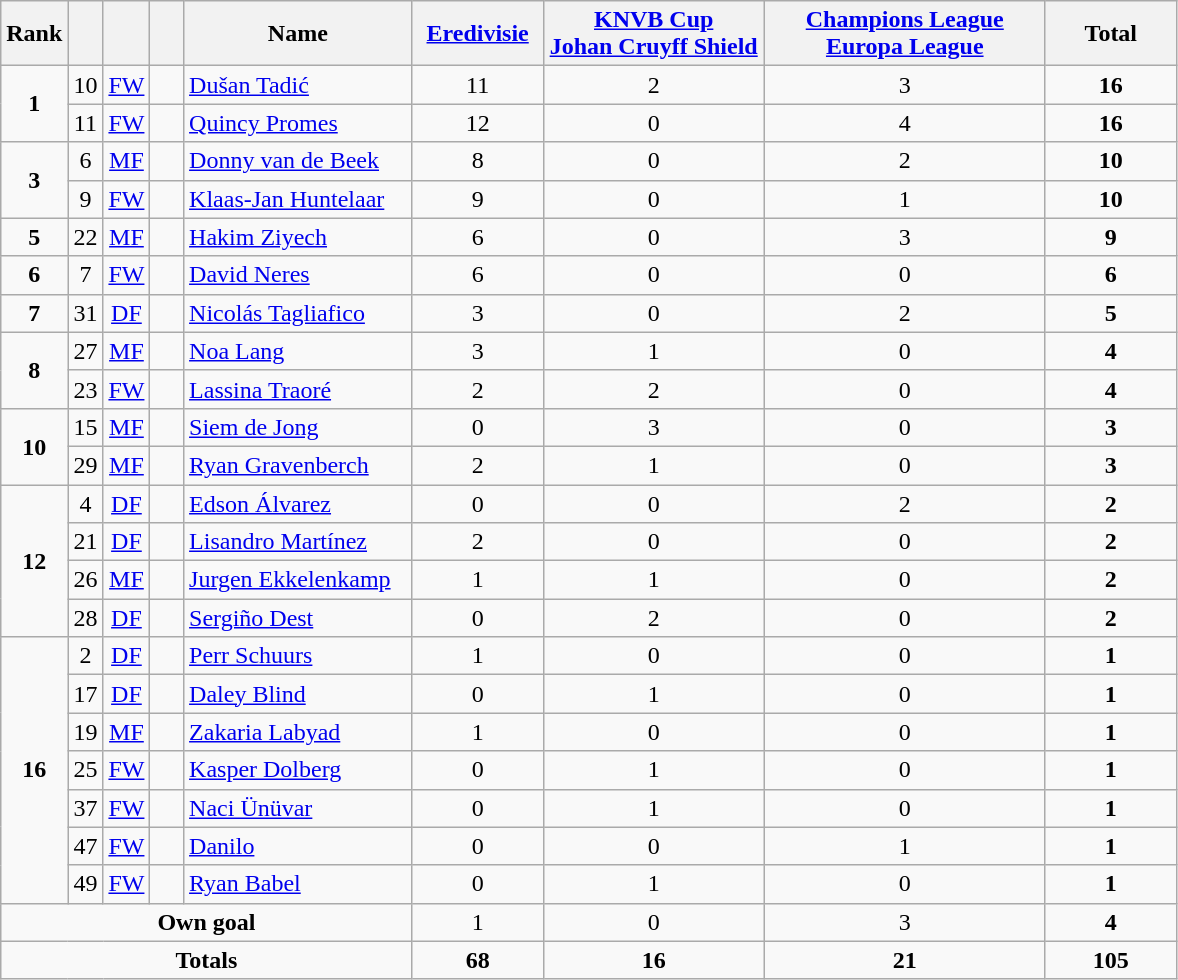<table class="wikitable sortable" style="text-align:center">
<tr>
<th width=15>Rank</th>
<th width=15></th>
<th width=15></th>
<th width=15 style="unsortable"></th>
<th width=145>Name</th>
<th width=80><a href='#'>Eredivisie</a></th>
<th width=140><a href='#'>KNVB Cup</a><br><a href='#'>Johan Cruyff Shield</a></th>
<th width=180><a href='#'>Champions League</a><br><a href='#'>Europa League</a></th>
<th width=80>Total</th>
</tr>
<tr>
<td rowspan=2><strong>1</strong></td>
<td>10</td>
<td><a href='#'>FW</a></td>
<td></td>
<td align=left><a href='#'>Dušan Tadić</a></td>
<td>11</td>
<td>2</td>
<td>3</td>
<td><strong>16</strong></td>
</tr>
<tr>
<td>11</td>
<td><a href='#'>FW</a></td>
<td></td>
<td align=left><a href='#'>Quincy Promes</a></td>
<td>12</td>
<td>0</td>
<td>4</td>
<td><strong>16</strong></td>
</tr>
<tr>
<td rowspan=2><strong>3</strong></td>
<td>6</td>
<td><a href='#'>MF</a></td>
<td></td>
<td align=left><a href='#'>Donny van de Beek</a></td>
<td>8</td>
<td>0</td>
<td>2</td>
<td><strong>10</strong></td>
</tr>
<tr>
<td>9</td>
<td><a href='#'>FW</a></td>
<td></td>
<td align=left><a href='#'>Klaas-Jan Huntelaar</a></td>
<td>9</td>
<td>0</td>
<td>1</td>
<td><strong>10</strong></td>
</tr>
<tr>
<td rowspan=1><strong>5</strong></td>
<td>22</td>
<td><a href='#'>MF</a></td>
<td></td>
<td align=left><a href='#'>Hakim Ziyech</a></td>
<td>6</td>
<td>0</td>
<td>3</td>
<td><strong>9</strong></td>
</tr>
<tr>
<td rowspan=1><strong>6</strong></td>
<td>7</td>
<td><a href='#'>FW</a></td>
<td></td>
<td align=left><a href='#'>David Neres</a></td>
<td>6</td>
<td>0</td>
<td>0</td>
<td><strong>6</strong></td>
</tr>
<tr>
<td rowspan=1><strong>7</strong></td>
<td>31</td>
<td><a href='#'>DF</a></td>
<td></td>
<td align=left><a href='#'>Nicolás Tagliafico</a></td>
<td>3</td>
<td>0</td>
<td>2</td>
<td><strong>5</strong></td>
</tr>
<tr>
<td rowspan=2><strong>8</strong></td>
<td>27</td>
<td><a href='#'>MF</a></td>
<td></td>
<td align=left><a href='#'>Noa Lang</a></td>
<td>3</td>
<td>1</td>
<td>0</td>
<td><strong>4</strong></td>
</tr>
<tr>
<td>23</td>
<td><a href='#'>FW</a></td>
<td></td>
<td align=left><a href='#'>Lassina Traoré</a></td>
<td>2</td>
<td>2</td>
<td>0</td>
<td><strong>4</strong></td>
</tr>
<tr>
<td rowspan=2><strong>10</strong></td>
<td>15</td>
<td><a href='#'>MF</a></td>
<td></td>
<td align=left><a href='#'>Siem de Jong</a></td>
<td>0</td>
<td>3</td>
<td>0</td>
<td><strong>3</strong></td>
</tr>
<tr>
<td>29</td>
<td><a href='#'>MF</a></td>
<td></td>
<td align=left><a href='#'>Ryan Gravenberch</a></td>
<td>2</td>
<td>1</td>
<td>0</td>
<td><strong>3</strong></td>
</tr>
<tr>
<td rowspan=4><strong>12</strong></td>
<td>4</td>
<td><a href='#'>DF</a></td>
<td></td>
<td align=left><a href='#'>Edson Álvarez</a></td>
<td>0</td>
<td>0</td>
<td>2</td>
<td><strong>2</strong></td>
</tr>
<tr>
<td>21</td>
<td><a href='#'>DF</a></td>
<td></td>
<td align=left><a href='#'>Lisandro Martínez</a></td>
<td>2</td>
<td>0</td>
<td>0</td>
<td><strong>2</strong></td>
</tr>
<tr>
<td>26</td>
<td><a href='#'>MF</a></td>
<td></td>
<td align=left><a href='#'>Jurgen Ekkelenkamp</a></td>
<td>1</td>
<td>1</td>
<td>0</td>
<td><strong>2</strong></td>
</tr>
<tr>
<td>28</td>
<td><a href='#'>DF</a></td>
<td></td>
<td align=left><a href='#'>Sergiño Dest</a></td>
<td>0</td>
<td>2</td>
<td>0</td>
<td><strong>2</strong></td>
</tr>
<tr>
<td rowspan=7><strong>16</strong></td>
<td>2</td>
<td><a href='#'>DF</a></td>
<td></td>
<td align=left><a href='#'>Perr Schuurs</a></td>
<td>1</td>
<td>0</td>
<td>0</td>
<td><strong>1</strong></td>
</tr>
<tr>
<td>17</td>
<td><a href='#'>DF</a></td>
<td></td>
<td align=left><a href='#'>Daley Blind</a></td>
<td>0</td>
<td>1</td>
<td>0</td>
<td><strong>1</strong></td>
</tr>
<tr>
<td>19</td>
<td><a href='#'>MF</a></td>
<td></td>
<td align=left><a href='#'>Zakaria Labyad</a></td>
<td>1</td>
<td>0</td>
<td>0</td>
<td><strong>1</strong></td>
</tr>
<tr>
<td>25</td>
<td><a href='#'>FW</a></td>
<td></td>
<td align=left><a href='#'>Kasper Dolberg</a></td>
<td>0</td>
<td>1</td>
<td>0</td>
<td><strong>1</strong></td>
</tr>
<tr>
<td>37</td>
<td><a href='#'>FW</a></td>
<td></td>
<td align=left><a href='#'>Naci Ünüvar</a></td>
<td>0</td>
<td>1</td>
<td>0</td>
<td><strong>1</strong></td>
</tr>
<tr>
<td>47</td>
<td><a href='#'>FW</a></td>
<td></td>
<td align=left><a href='#'>Danilo</a></td>
<td>0</td>
<td>0</td>
<td>1</td>
<td><strong>1</strong></td>
</tr>
<tr>
<td>49</td>
<td><a href='#'>FW</a></td>
<td></td>
<td align=left><a href='#'>Ryan Babel</a></td>
<td>0</td>
<td>1</td>
<td>0</td>
<td><strong>1</strong></td>
</tr>
<tr>
<td colspan=5><strong>Own goal</strong></td>
<td>1</td>
<td>0</td>
<td>3</td>
<td><strong>4</strong></td>
</tr>
<tr>
<td colspan=5><strong>Totals</strong></td>
<td><strong>68</strong></td>
<td><strong>16</strong></td>
<td><strong>21</strong></td>
<td><strong>105</strong></td>
</tr>
</table>
